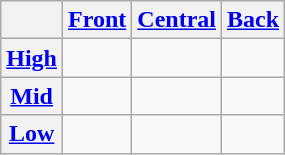<table class="wikitable" style="text-align:center">
<tr>
<th></th>
<th><a href='#'>Front</a></th>
<th><a href='#'>Central</a></th>
<th><a href='#'>Back</a></th>
</tr>
<tr>
<th><a href='#'>High</a></th>
<td> </td>
<td></td>
<td> </td>
</tr>
<tr>
<th><a href='#'>Mid</a></th>
<td> </td>
<td></td>
<td> </td>
</tr>
<tr>
<th><a href='#'>Low</a></th>
<td></td>
<td> </td>
<td></td>
</tr>
</table>
